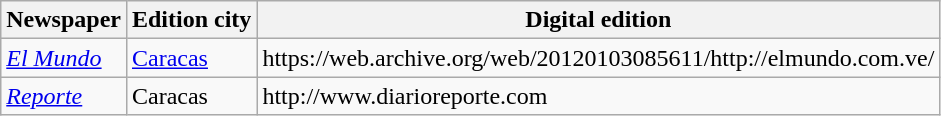<table class="wikitable sortable">
<tr align="center">
<th>Newspaper</th>
<th>Edition city</th>
<th>Digital edition</th>
</tr>
<tr>
<td><em><a href='#'>El Mundo</a></em></td>
<td><a href='#'>Caracas</a></td>
<td>https://web.archive.org/web/20120103085611/http://elmundo.com.ve/</td>
</tr>
<tr>
<td><em><a href='#'>Reporte</a></em></td>
<td>Caracas</td>
<td>http://www.diarioreporte.com</td>
</tr>
</table>
